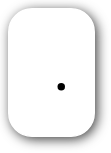<table style=" border-radius:1em; box-shadow: 0.1em 0.1em 0.5em rgba(0,0,0,0.75); background-color: white; border: 1px solid white; padding: 5px;">
<tr>
<td><br><ul><li></li></ul></td>
</tr>
</table>
